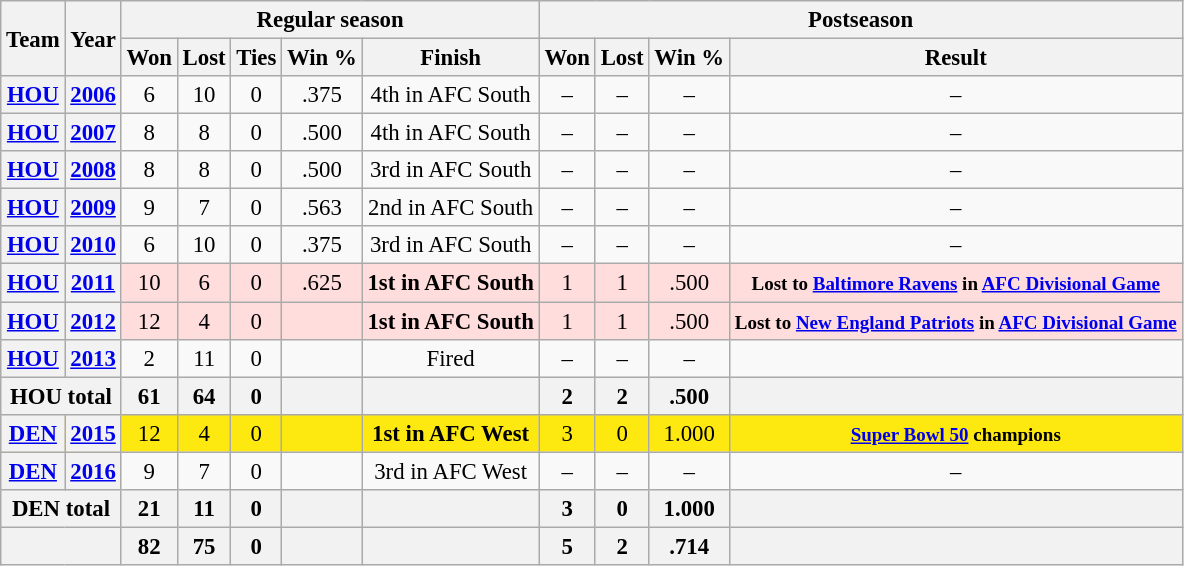<table class="wikitable" style="font-size:95%; text-align:center;">
<tr>
<th rowspan="2">Team</th>
<th rowspan="2">Year</th>
<th colspan="5">Regular season</th>
<th colspan="4">Postseason</th>
</tr>
<tr>
<th>Won</th>
<th>Lost</th>
<th>Ties</th>
<th>Win %</th>
<th>Finish</th>
<th>Won</th>
<th>Lost</th>
<th>Win %</th>
<th>Result</th>
</tr>
<tr>
<th><a href='#'>HOU</a></th>
<th><a href='#'>2006</a></th>
<td>6</td>
<td>10</td>
<td>0</td>
<td>.375</td>
<td>4th in AFC South</td>
<td>–</td>
<td>–</td>
<td>–</td>
<td>–</td>
</tr>
<tr>
<th><a href='#'>HOU</a></th>
<th><a href='#'>2007</a></th>
<td>8</td>
<td>8</td>
<td>0</td>
<td>.500</td>
<td>4th in AFC South</td>
<td>–</td>
<td>–</td>
<td>–</td>
<td>–</td>
</tr>
<tr>
<th><a href='#'>HOU</a></th>
<th><a href='#'>2008</a></th>
<td>8</td>
<td>8</td>
<td>0</td>
<td>.500</td>
<td>3rd in AFC South</td>
<td>–</td>
<td>–</td>
<td>–</td>
<td>–</td>
</tr>
<tr>
<th><a href='#'>HOU</a></th>
<th><a href='#'>2009</a></th>
<td>9</td>
<td>7</td>
<td>0</td>
<td>.563</td>
<td>2nd in AFC South</td>
<td>–</td>
<td>–</td>
<td>–</td>
<td>–</td>
</tr>
<tr>
<th><a href='#'>HOU</a></th>
<th><a href='#'>2010</a></th>
<td>6</td>
<td>10</td>
<td>0</td>
<td>.375</td>
<td>3rd in AFC South</td>
<td>–</td>
<td>–</td>
<td>–</td>
<td>–</td>
</tr>
<tr ! style="background:#fdd;">
<th><a href='#'>HOU</a></th>
<th><a href='#'>2011</a></th>
<td>10</td>
<td>6</td>
<td>0</td>
<td>.625</td>
<td><strong>1st in AFC South</strong></td>
<td>1</td>
<td>1</td>
<td>.500</td>
<td><small><strong>Lost to <a href='#'>Baltimore Ravens</a> in <a href='#'>AFC Divisional Game</a></strong></small></td>
</tr>
<tr ! style="background:#fdd;">
<th><a href='#'>HOU</a></th>
<th><a href='#'>2012</a></th>
<td>12</td>
<td>4</td>
<td>0</td>
<td></td>
<td><strong>1st in AFC South</strong></td>
<td>1</td>
<td>1</td>
<td>.500</td>
<td><small><strong>Lost to <a href='#'>New England Patriots</a> in <a href='#'>AFC Divisional Game</a></strong></small></td>
</tr>
<tr>
<th><a href='#'>HOU</a></th>
<th><a href='#'>2013</a></th>
<td>2</td>
<td>11</td>
<td>0</td>
<td></td>
<td>Fired</td>
<td>–</td>
<td>–</td>
<td>–</td>
<td></td>
</tr>
<tr>
<th colspan="2">HOU total</th>
<th>61</th>
<th>64</th>
<th>0</th>
<th></th>
<th></th>
<th>2</th>
<th>2</th>
<th>.500</th>
<th></th>
</tr>
<tr ! style="background:#fde910;">
<th><a href='#'>DEN</a></th>
<th><a href='#'>2015</a></th>
<td>12</td>
<td>4</td>
<td>0</td>
<td></td>
<td><strong>1st in AFC West</strong></td>
<td>3</td>
<td>0</td>
<td>1.000</td>
<td><small><strong><a href='#'>Super Bowl 50</a> champions</strong></small></td>
</tr>
<tr>
<th><a href='#'>DEN</a></th>
<th><a href='#'>2016</a></th>
<td>9</td>
<td>7</td>
<td>0</td>
<td></td>
<td>3rd in AFC West</td>
<td>–</td>
<td>–</td>
<td>–</td>
<td>–</td>
</tr>
<tr>
<th colspan="2">DEN total</th>
<th>21</th>
<th>11</th>
<th>0</th>
<th></th>
<th></th>
<th>3</th>
<th>0</th>
<th>1.000</th>
<th></th>
</tr>
<tr>
<th colspan="2"></th>
<th>82</th>
<th>75</th>
<th>0</th>
<th></th>
<th></th>
<th>5</th>
<th>2</th>
<th>.714</th>
<th></th>
</tr>
</table>
